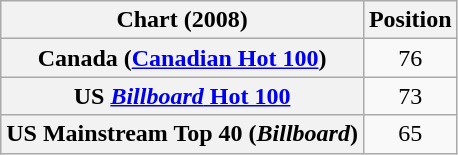<table class="wikitable sortable plainrowheaders">
<tr>
<th scope="col">Chart (2008)</th>
<th scope="col">Position</th>
</tr>
<tr>
<th scope="row">Canada (<a href='#'>Canadian Hot 100</a>)</th>
<td style="text-align:center;">76</td>
</tr>
<tr>
<th scope="row">US <a href='#'><em>Billboard</em> Hot 100</a></th>
<td style="text-align:center;">73</td>
</tr>
<tr>
<th scope="row">US Mainstream Top 40 (<em>Billboard</em>)</th>
<td style="text-align:center">65</td>
</tr>
</table>
